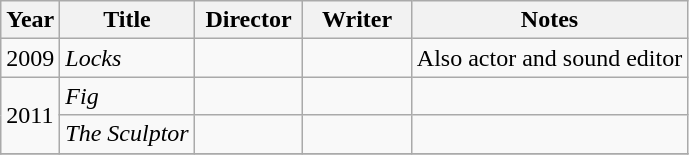<table class="wikitable">
<tr>
<th>Year</th>
<th>Title</th>
<th width=65>Director</th>
<th width=65>Writer</th>
<th>Notes</th>
</tr>
<tr>
<td>2009</td>
<td><em>Locks</em></td>
<td></td>
<td></td>
<td>Also actor and sound editor</td>
</tr>
<tr>
<td rowspan="2">2011</td>
<td><em>Fig</em></td>
<td></td>
<td></td>
<td></td>
</tr>
<tr>
<td><em>The Sculptor</em></td>
<td></td>
<td></td>
<td></td>
</tr>
<tr>
</tr>
</table>
